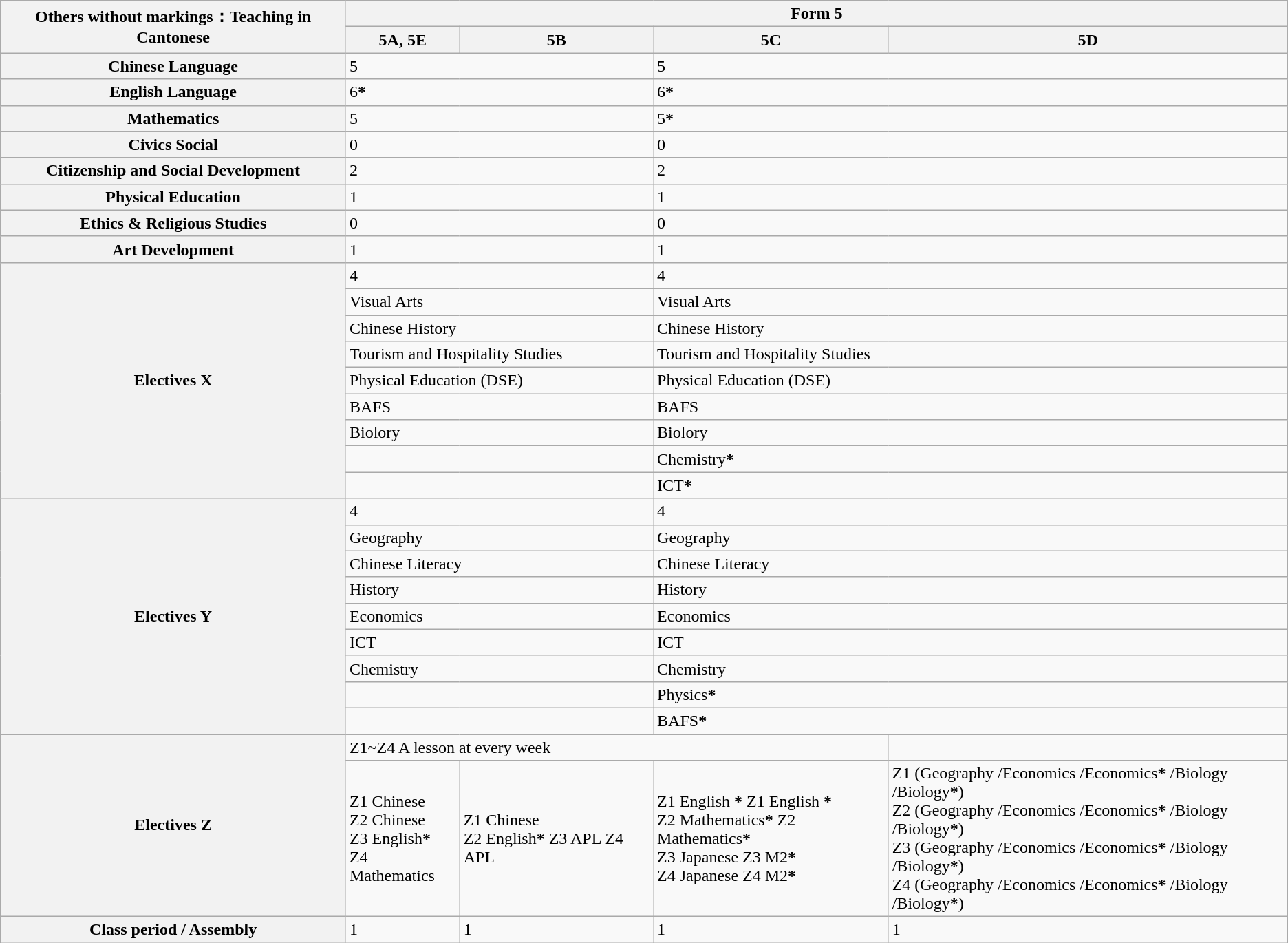<table class="wikitable">
<tr>
<th rowspan="2">Others without markings<strong>：Teaching in Cantonese</strong></th>
<th colspan="4">Form 5</th>
</tr>
<tr>
<th>5A, 5E</th>
<th>5B</th>
<th>5C</th>
<th>5D</th>
</tr>
<tr>
<th>Chinese Language</th>
<td colspan="2">5</td>
<td colspan="2">5</td>
</tr>
<tr>
<th>English Language</th>
<td colspan="2">6<strong>*</strong></td>
<td colspan="2">6<strong>*</strong></td>
</tr>
<tr>
<th>Mathematics</th>
<td colspan="2">5</td>
<td colspan="2">5<strong>*</strong></td>
</tr>
<tr>
<th>Civics Social</th>
<td colspan="2">0</td>
<td colspan="2">0</td>
</tr>
<tr>
<th>Citizenship and Social Development</th>
<td colspan="2">2</td>
<td colspan="2">2</td>
</tr>
<tr>
<th>Physical Education</th>
<td colspan="2">1</td>
<td colspan="2">1</td>
</tr>
<tr>
<th>Ethics & Religious Studies</th>
<td colspan="2">0</td>
<td colspan="2">0</td>
</tr>
<tr>
<th>Art Development</th>
<td colspan="2">1</td>
<td colspan="2">1</td>
</tr>
<tr>
<th rowspan="9">Electives X</th>
<td colspan="2">4</td>
<td colspan="2">4</td>
</tr>
<tr>
<td colspan="2">Visual Arts</td>
<td colspan="2">Visual Arts</td>
</tr>
<tr>
<td colspan="2">Chinese History</td>
<td colspan="2">Chinese History</td>
</tr>
<tr>
<td colspan="2">Tourism and Hospitality Studies</td>
<td colspan="2">Tourism and Hospitality Studies</td>
</tr>
<tr>
<td colspan="2">Physical Education (DSE)</td>
<td colspan="2">Physical Education (DSE)</td>
</tr>
<tr>
<td colspan="2">BAFS</td>
<td colspan="2">BAFS</td>
</tr>
<tr>
<td colspan="2">Biolory</td>
<td colspan="2">Biolory</td>
</tr>
<tr>
<td colspan="2"></td>
<td colspan="2">Chemistry<strong>*</strong></td>
</tr>
<tr>
<td colspan="2"></td>
<td colspan="2">ICT<strong>*</strong></td>
</tr>
<tr>
<th rowspan="9">Electives Y</th>
<td colspan="2">4</td>
<td colspan="2">4</td>
</tr>
<tr>
<td colspan="2">Geography</td>
<td colspan="2">Geography</td>
</tr>
<tr>
<td colspan="2">Chinese Literacy</td>
<td colspan="2">Chinese Literacy</td>
</tr>
<tr>
<td colspan="2">History</td>
<td colspan="2">History</td>
</tr>
<tr>
<td colspan="2">Economics</td>
<td colspan="2">Economics</td>
</tr>
<tr>
<td colspan="2">ICT</td>
<td colspan="2">ICT</td>
</tr>
<tr>
<td colspan="2">Chemistry</td>
<td colspan="2">Chemistry</td>
</tr>
<tr>
<td colspan="2"></td>
<td colspan="2">Physics<strong>*</strong></td>
</tr>
<tr>
<td colspan="2"></td>
<td colspan="2">BAFS<strong>*</strong></td>
</tr>
<tr>
<th rowspan="2">Electives Z</th>
<td colspan="3">Z1~Z4 A lesson at every week</td>
<td></td>
</tr>
<tr>
<td>Z1 Chinese<br>Z2 Chinese<br>Z3 English<strong>*</strong><br>Z4 Mathematics</td>
<td>Z1 Chinese<br>Z2 English<strong>*</strong>
Z3 APL
Z4 APL</td>
<td>Z1 English <strong>*</strong>            Z1 English <strong>*</strong><br>Z2 Mathematics<strong>*</strong>    Z2 Mathematics<strong>*</strong><br>Z3 Japanese          Z3 M2<strong>*</strong><br>Z4 Japanese          Z4 M2<strong>*</strong></td>
<td>Z1 (Geography /Economics /Economics<strong>*</strong> /Biology /Biology<strong>*</strong>)<br>Z2 (Geography /Economics /Economics<strong>*</strong> /Biology /Biology<strong>*</strong>)<br>Z3 (Geography /Economics /Economics<strong>*</strong> /Biology /Biology<strong>*</strong>)<br>Z4 (Geography /Economics /Economics<strong>*</strong> /Biology /Biology<strong>*</strong>)</td>
</tr>
<tr>
<th>Class period / Assembly</th>
<td>1</td>
<td>1</td>
<td>1</td>
<td>1</td>
</tr>
</table>
